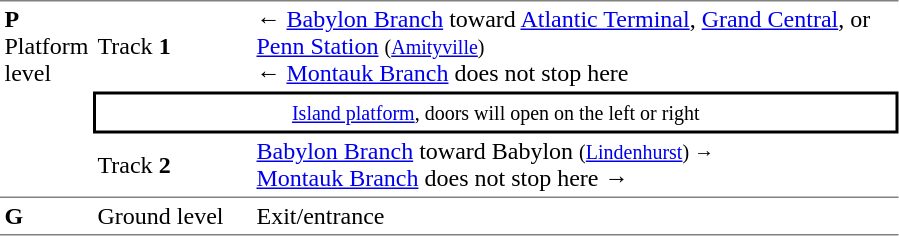<table cellpadding="3" cellspacing="0" border="0">
<tr>
<td rowspan="3" valign="top" style="border-top:solid 1px gray;border-bottom:solid 1px gray;"><strong>P</strong><br>Platform level</td>
<td style="border-top:solid 1px gray;">Track <strong>1</strong></td>
<td style="border-top:solid 1px gray;">← <strong></strong> <a href='#'>Babylon Branch</a> toward <a href='#'>Atlantic Terminal</a>, <a href='#'>Grand Central</a>, or <a href='#'>Penn Station</a> <small>(<a href='#'>Amityville</a>)</small><br>←  <a href='#'>Montauk Branch</a> does not stop here</td>
</tr>
<tr>
<td colspan="2" style="border-top:solid 2px black;border-right:solid 2px black;border-left:solid 2px black;border-bottom:solid 2px black;text-align:center;"><small><a href='#'>Island platform</a>, doors will open on the left or right</small> </td>
</tr>
<tr>
<td style="border-bottom:solid 1px gray;">Track <strong>2</strong></td>
<td style="border-bottom:solid 1px gray;"><strong></strong> <a href='#'>Babylon Branch</a> toward Babylon <small>(<a href='#'>Lindenhurst</a>) →</small><br> <a href='#'>Montauk Branch</a> does not stop here →</td>
</tr>
<tr>
<td width="50" style="border-bottom:solid 1px gray;border-bottom:solid 1px gray;"><strong>G</strong></td>
<td width="100" style="border-bottom:solid 1px gray;border-bottom:solid 1px gray;">Ground level</td>
<td width="425" style="border-bottom:solid 1px gray;border-bottom:solid 1px gray;">Exit/entrance</td>
</tr>
</table>
